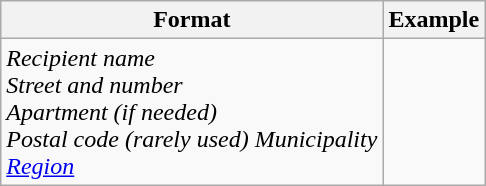<table class="wikitable">
<tr>
<th>Format</th>
<th>Example</th>
</tr>
<tr>
<td><em>Recipient name</em> <br> <em>Street and number</em> <br> <em>Apartment (if needed)</em> <br> <em>Postal code (rarely used)</em>  <em>Municipality</em> <br> <em><a href='#'>Region</a></em></td>
<td></td>
</tr>
</table>
